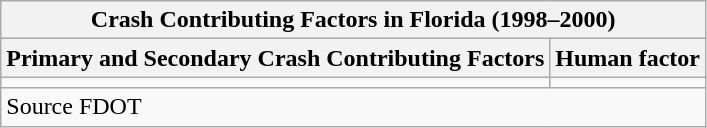<table class="wikitable">
<tr>
<th colspan = "2">Crash Contributing Factors in Florida (1998–2000)</th>
</tr>
<tr>
<th>Primary and Secondary Crash Contributing Factors</th>
<th>Human factor</th>
</tr>
<tr>
<td></td>
<td></td>
</tr>
<tr>
<td colspan=2>Source FDOT</td>
</tr>
</table>
